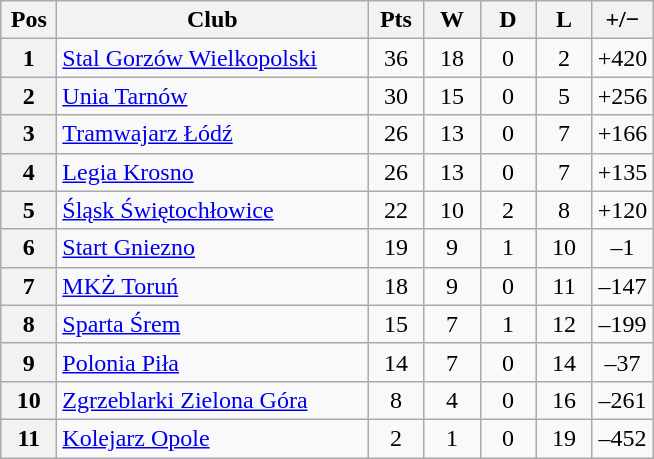<table class="wikitable">
<tr>
<th width=30>Pos</th>
<th width=200>Club</th>
<th width=30>Pts</th>
<th width=30>W</th>
<th width=30>D</th>
<th width=30>L</th>
<th width=30>+/−</th>
</tr>
<tr align=center >
<th>1</th>
<td align=left><a href='#'>Stal Gorzów Wielkopolski</a></td>
<td>36</td>
<td>18</td>
<td>0</td>
<td>2</td>
<td>+420</td>
</tr>
<tr align=center>
<th>2</th>
<td align=left><a href='#'>Unia Tarnów</a></td>
<td>30</td>
<td>15</td>
<td>0</td>
<td>5</td>
<td>+256</td>
</tr>
<tr align=center>
<th>3</th>
<td align=left><a href='#'>Tramwajarz Łódź</a></td>
<td>26</td>
<td>13</td>
<td>0</td>
<td>7</td>
<td>+166</td>
</tr>
<tr align=center>
<th>4</th>
<td align=left><a href='#'>Legia Krosno</a></td>
<td>26</td>
<td>13</td>
<td>0</td>
<td>7</td>
<td>+135</td>
</tr>
<tr align=center>
<th>5</th>
<td align=left><a href='#'>Śląsk Świętochłowice</a></td>
<td>22</td>
<td>10</td>
<td>2</td>
<td>8</td>
<td>+120</td>
</tr>
<tr align=center>
<th>6</th>
<td align=left><a href='#'>Start Gniezno</a></td>
<td>19</td>
<td>9</td>
<td>1</td>
<td>10</td>
<td>–1</td>
</tr>
<tr align=center>
<th>7</th>
<td align=left><a href='#'>MKŻ Toruń</a></td>
<td>18</td>
<td>9</td>
<td>0</td>
<td>11</td>
<td>–147</td>
</tr>
<tr align=center>
<th>8</th>
<td align=left><a href='#'>Sparta Śrem</a></td>
<td>15</td>
<td>7</td>
<td>1</td>
<td>12</td>
<td>–199</td>
</tr>
<tr align=center>
<th>9</th>
<td align=left><a href='#'>Polonia Piła</a></td>
<td>14</td>
<td>7</td>
<td>0</td>
<td>14</td>
<td>–37</td>
</tr>
<tr align=center>
<th>10</th>
<td align=left><a href='#'>Zgrzeblarki Zielona Góra</a></td>
<td>8</td>
<td>4</td>
<td>0</td>
<td>16</td>
<td>–261</td>
</tr>
<tr align=center>
<th>11</th>
<td align=left><a href='#'>Kolejarz Opole</a></td>
<td>2</td>
<td>1</td>
<td>0</td>
<td>19</td>
<td>–452</td>
</tr>
</table>
